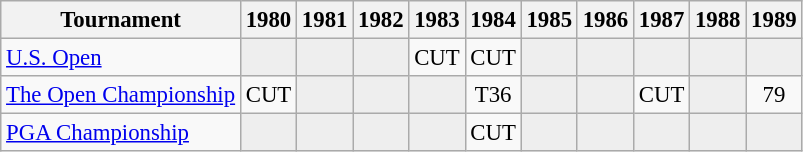<table class="wikitable" style="font-size:95%;text-align:center;">
<tr>
<th>Tournament</th>
<th>1980</th>
<th>1981</th>
<th>1982</th>
<th>1983</th>
<th>1984</th>
<th>1985</th>
<th>1986</th>
<th>1987</th>
<th>1988</th>
<th>1989</th>
</tr>
<tr>
<td align=left><a href='#'>U.S. Open</a></td>
<td style="background:#eeeeee;"></td>
<td style="background:#eeeeee;"></td>
<td style="background:#eeeeee;"></td>
<td>CUT</td>
<td>CUT</td>
<td style="background:#eeeeee;"></td>
<td style="background:#eeeeee;"></td>
<td style="background:#eeeeee;"></td>
<td style="background:#eeeeee;"></td>
<td style="background:#eeeeee;"></td>
</tr>
<tr>
<td align=left><a href='#'>The Open Championship</a></td>
<td>CUT</td>
<td style="background:#eeeeee;"></td>
<td style="background:#eeeeee;"></td>
<td style="background:#eeeeee;"></td>
<td>T36</td>
<td style="background:#eeeeee;"></td>
<td style="background:#eeeeee;"></td>
<td>CUT</td>
<td style="background:#eeeeee;"></td>
<td>79</td>
</tr>
<tr>
<td align=left><a href='#'>PGA Championship</a></td>
<td style="background:#eeeeee;"></td>
<td style="background:#eeeeee;"></td>
<td style="background:#eeeeee;"></td>
<td style="background:#eeeeee;"></td>
<td>CUT</td>
<td style="background:#eeeeee;"></td>
<td style="background:#eeeeee;"></td>
<td style="background:#eeeeee;"></td>
<td style="background:#eeeeee;"></td>
<td style="background:#eeeeee;"></td>
</tr>
</table>
